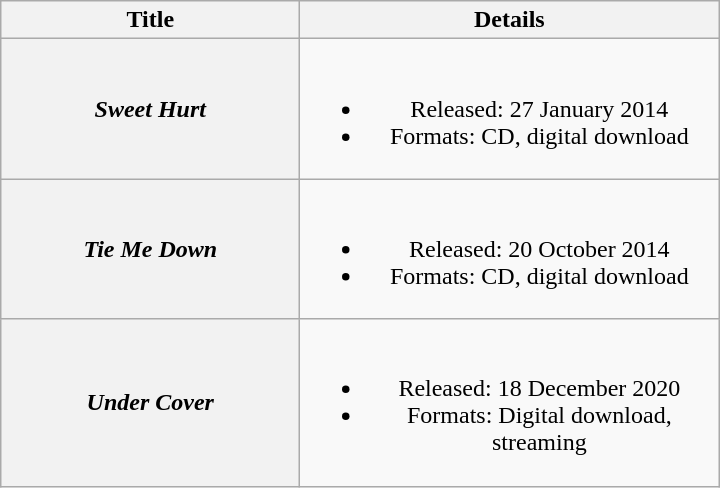<table class="wikitable plainrowheaders" style="text-align:center;">
<tr>
<th scope="col" style="width:12em;">Title</th>
<th scope="col" style="width:17em;">Details</th>
</tr>
<tr>
<th scope="row"><em>Sweet Hurt</em></th>
<td><br><ul><li>Released: 27 January 2014</li><li>Formats: CD, digital download</li></ul></td>
</tr>
<tr>
<th scope="row"><em>Tie Me Down</em></th>
<td><br><ul><li>Released: 20 October 2014</li><li>Formats: CD, digital download</li></ul></td>
</tr>
<tr>
<th scope="row"><em>Under Cover</em></th>
<td><br><ul><li>Released: 18 December 2020</li><li>Formats: Digital download, streaming</li></ul></td>
</tr>
</table>
